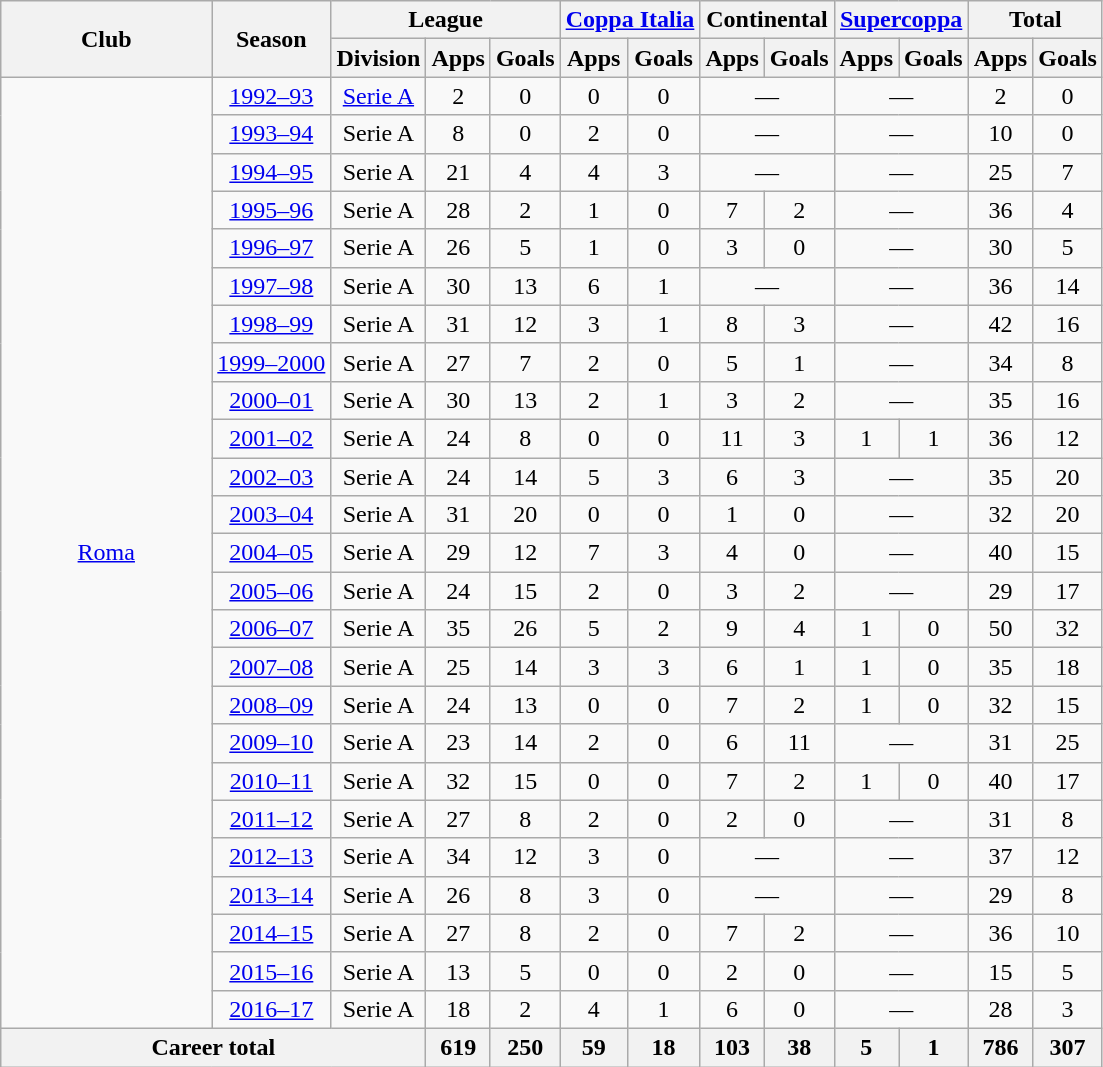<table class="wikitable" style="text-align:center">
<tr>
<th rowspan="2" style="width: 100pt">Club</th>
<th rowspan="2">Season</th>
<th colspan="3">League</th>
<th colspan="2"><a href='#'>Coppa Italia</a></th>
<th colspan="2">Continental</th>
<th colspan="2"><a href='#'>Supercoppa</a></th>
<th colspan="2">Total</th>
</tr>
<tr>
<th>Division</th>
<th>Apps</th>
<th>Goals</th>
<th>Apps</th>
<th>Goals</th>
<th>Apps</th>
<th>Goals</th>
<th>Apps</th>
<th>Goals</th>
<th>Apps</th>
<th>Goals</th>
</tr>
<tr>
<td rowspan="25"><a href='#'>Roma</a></td>
<td><a href='#'>1992–93</a></td>
<td><a href='#'>Serie A</a></td>
<td>2</td>
<td>0</td>
<td>0</td>
<td>0</td>
<td colspan="2">—</td>
<td colspan="2">—</td>
<td>2</td>
<td>0</td>
</tr>
<tr>
<td><a href='#'>1993–94</a></td>
<td>Serie A</td>
<td>8</td>
<td>0</td>
<td>2</td>
<td>0</td>
<td colspan="2">—</td>
<td colspan="2">—</td>
<td>10</td>
<td>0</td>
</tr>
<tr>
<td><a href='#'>1994–95</a></td>
<td>Serie A</td>
<td>21</td>
<td>4</td>
<td>4</td>
<td>3</td>
<td colspan="2">—</td>
<td colspan="2">—</td>
<td>25</td>
<td>7</td>
</tr>
<tr>
<td><a href='#'>1995–96</a></td>
<td>Serie A</td>
<td>28</td>
<td>2</td>
<td>1</td>
<td>0</td>
<td>7</td>
<td>2</td>
<td colspan="2">—</td>
<td>36</td>
<td>4</td>
</tr>
<tr>
<td><a href='#'>1996–97</a></td>
<td>Serie A</td>
<td>26</td>
<td>5</td>
<td>1</td>
<td>0</td>
<td>3</td>
<td>0</td>
<td colspan="2">—</td>
<td>30</td>
<td>5</td>
</tr>
<tr>
<td><a href='#'>1997–98</a></td>
<td>Serie A</td>
<td>30</td>
<td>13</td>
<td>6</td>
<td>1</td>
<td colspan="2">—</td>
<td colspan="2">—</td>
<td>36</td>
<td>14</td>
</tr>
<tr>
<td><a href='#'>1998–99</a></td>
<td>Serie A</td>
<td>31</td>
<td>12</td>
<td>3</td>
<td>1</td>
<td>8</td>
<td>3</td>
<td colspan="2">—</td>
<td>42</td>
<td>16</td>
</tr>
<tr>
<td><a href='#'>1999–2000</a></td>
<td>Serie A</td>
<td>27</td>
<td>7</td>
<td>2</td>
<td>0</td>
<td>5</td>
<td>1</td>
<td colspan="2">—</td>
<td>34</td>
<td>8</td>
</tr>
<tr>
<td><a href='#'>2000–01</a></td>
<td>Serie A</td>
<td>30</td>
<td>13</td>
<td>2</td>
<td>1</td>
<td>3</td>
<td>2</td>
<td colspan="2">—</td>
<td>35</td>
<td>16</td>
</tr>
<tr>
<td><a href='#'>2001–02</a></td>
<td>Serie A</td>
<td>24</td>
<td>8</td>
<td>0</td>
<td>0</td>
<td>11</td>
<td>3</td>
<td>1</td>
<td>1</td>
<td>36</td>
<td>12</td>
</tr>
<tr>
<td><a href='#'>2002–03</a></td>
<td>Serie A</td>
<td>24</td>
<td>14</td>
<td>5</td>
<td>3</td>
<td>6</td>
<td>3</td>
<td colspan="2">—</td>
<td>35</td>
<td>20</td>
</tr>
<tr>
<td><a href='#'>2003–04</a></td>
<td>Serie A</td>
<td>31</td>
<td>20</td>
<td>0</td>
<td>0</td>
<td>1</td>
<td>0</td>
<td colspan="2">—</td>
<td>32</td>
<td>20</td>
</tr>
<tr>
<td><a href='#'>2004–05</a></td>
<td>Serie A</td>
<td>29</td>
<td>12</td>
<td>7</td>
<td>3</td>
<td>4</td>
<td>0</td>
<td colspan="2">—</td>
<td>40</td>
<td>15</td>
</tr>
<tr>
<td><a href='#'>2005–06</a></td>
<td>Serie A</td>
<td>24</td>
<td>15</td>
<td>2</td>
<td>0</td>
<td>3</td>
<td>2</td>
<td colspan="2">—</td>
<td>29</td>
<td>17</td>
</tr>
<tr>
<td><a href='#'>2006–07</a></td>
<td>Serie A</td>
<td>35</td>
<td>26</td>
<td>5</td>
<td>2</td>
<td>9</td>
<td>4</td>
<td>1</td>
<td>0</td>
<td>50</td>
<td>32</td>
</tr>
<tr>
<td><a href='#'>2007–08</a></td>
<td>Serie A</td>
<td>25</td>
<td>14</td>
<td>3</td>
<td>3</td>
<td>6</td>
<td>1</td>
<td>1</td>
<td>0</td>
<td>35</td>
<td>18</td>
</tr>
<tr>
<td><a href='#'>2008–09</a></td>
<td>Serie A</td>
<td>24</td>
<td>13</td>
<td>0</td>
<td>0</td>
<td>7</td>
<td>2</td>
<td>1</td>
<td>0</td>
<td>32</td>
<td>15</td>
</tr>
<tr>
<td><a href='#'>2009–10</a></td>
<td>Serie A</td>
<td>23</td>
<td>14</td>
<td>2</td>
<td>0</td>
<td>6</td>
<td>11</td>
<td colspan="2">—</td>
<td>31</td>
<td>25</td>
</tr>
<tr>
<td><a href='#'>2010–11</a></td>
<td>Serie A</td>
<td>32</td>
<td>15</td>
<td>0</td>
<td>0</td>
<td>7</td>
<td>2</td>
<td>1</td>
<td>0</td>
<td>40</td>
<td>17</td>
</tr>
<tr>
<td><a href='#'>2011–12</a></td>
<td>Serie A</td>
<td>27</td>
<td>8</td>
<td>2</td>
<td>0</td>
<td>2</td>
<td>0</td>
<td colspan="2">—</td>
<td>31</td>
<td>8</td>
</tr>
<tr>
<td><a href='#'>2012–13</a></td>
<td>Serie A</td>
<td>34</td>
<td>12</td>
<td>3</td>
<td>0</td>
<td colspan="2">—</td>
<td colspan="2">—</td>
<td>37</td>
<td>12</td>
</tr>
<tr>
<td><a href='#'>2013–14</a></td>
<td>Serie A</td>
<td>26</td>
<td>8</td>
<td>3</td>
<td>0</td>
<td colspan="2">—</td>
<td colspan="2">—</td>
<td>29</td>
<td>8</td>
</tr>
<tr>
<td><a href='#'>2014–15</a></td>
<td>Serie A</td>
<td>27</td>
<td>8</td>
<td>2</td>
<td>0</td>
<td>7</td>
<td>2</td>
<td colspan="2">—</td>
<td>36</td>
<td>10</td>
</tr>
<tr>
<td><a href='#'>2015–16</a></td>
<td>Serie A</td>
<td>13</td>
<td>5</td>
<td>0</td>
<td>0</td>
<td>2</td>
<td>0</td>
<td colspan="2">—</td>
<td>15</td>
<td>5</td>
</tr>
<tr>
<td><a href='#'>2016–17</a></td>
<td>Serie A</td>
<td>18</td>
<td>2</td>
<td>4</td>
<td>1</td>
<td>6</td>
<td>0</td>
<td colspan="2">—</td>
<td>28</td>
<td>3</td>
</tr>
<tr>
<th colspan="3">Career total</th>
<th>619</th>
<th>250</th>
<th>59</th>
<th>18</th>
<th>103</th>
<th>38</th>
<th>5</th>
<th>1</th>
<th>786</th>
<th>307</th>
</tr>
</table>
